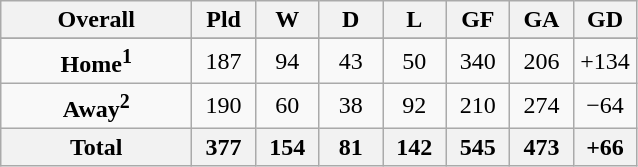<table class="wikitable" style="text-align: center;">
<tr>
<th width="120">Overall</th>
<th width="35">Pld</th>
<th width="35">W</th>
<th width="35">D</th>
<th width="35">L</th>
<th width="35">GF</th>
<th width="35">GA</th>
<th width="35">GD</th>
</tr>
<tr>
</tr>
<tr>
<td><strong>Home<sup>1</sup></strong></td>
<td>187</td>
<td>94</td>
<td>43</td>
<td>50</td>
<td>340</td>
<td>206</td>
<td>+134</td>
</tr>
<tr>
<td><strong>Away<sup>2</sup></strong></td>
<td>190</td>
<td>60</td>
<td>38</td>
<td>92</td>
<td>210</td>
<td>274</td>
<td>−64</td>
</tr>
<tr>
<th><strong>Total</strong></th>
<th><strong>377</strong></th>
<th><strong>154</strong></th>
<th><strong>81</strong></th>
<th><strong>142</strong></th>
<th><strong>545</strong></th>
<th><strong>473</strong></th>
<th><strong>+66</strong></th>
</tr>
</table>
